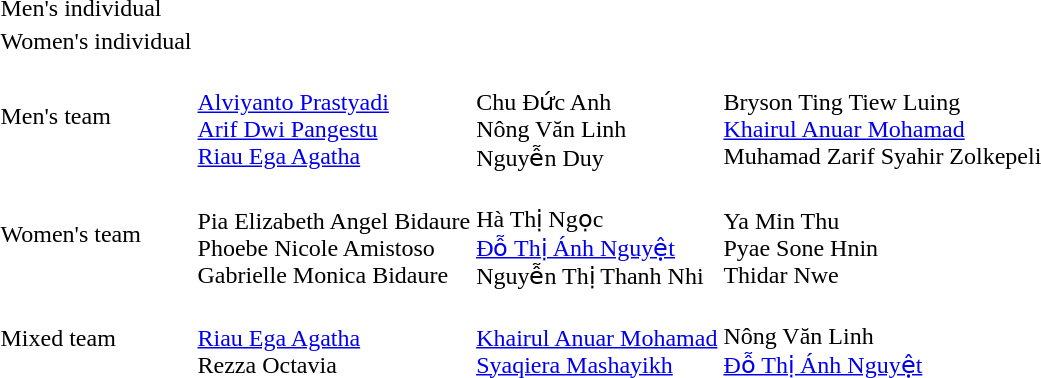<table>
<tr>
<td>Men's individual</td>
<td></td>
<td></td>
<td></td>
</tr>
<tr>
<td>Women's individual</td>
<td></td>
<td nowrap></td>
<td></td>
</tr>
<tr>
<td>Men's team</td>
<td><br><a href='#'>Alviyanto Prastyadi</a><br><a href='#'>Arif Dwi Pangestu</a><br><a href='#'>Riau Ega Agatha</a></td>
<td><br>Chu Đức Anh<br>Nông Văn Linh<br>Nguyễn Duy</td>
<td nowrap><br>Bryson Ting Tiew Luing<br><a href='#'>Khairul Anuar Mohamad</a><br>Muhamad Zarif Syahir Zolkepeli</td>
</tr>
<tr>
<td>Women's team</td>
<td nowrap><br>Pia Elizabeth Angel Bidaure<br>Phoebe Nicole Amistoso <br>Gabrielle Monica Bidaure</td>
<td><br>Hà Thị Ngọc<br><a href='#'>Đỗ Thị Ánh Nguyệt</a><br>Nguyễn Thị Thanh Nhi</td>
<td><br>Ya Min Thu<br>Pyae Sone Hnin<br>Thidar Nwe</td>
</tr>
<tr>
<td>Mixed team</td>
<td><br><a href='#'>Riau Ega Agatha</a><br>Rezza Octavia</td>
<td><br><a href='#'>Khairul Anuar Mohamad</a><br><a href='#'>Syaqiera Mashayikh</a></td>
<td><br>Nông Văn Linh<br><a href='#'>Đỗ Thị Ánh Nguyệt</a></td>
</tr>
</table>
